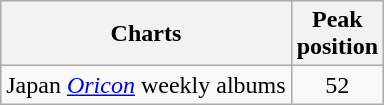<table class="wikitable sortable">
<tr>
<th>Charts</th>
<th>Peak<br>position</th>
</tr>
<tr>
<td>Japan <em><a href='#'>Oricon</a></em> weekly albums</td>
<td align="center">52</td>
</tr>
</table>
